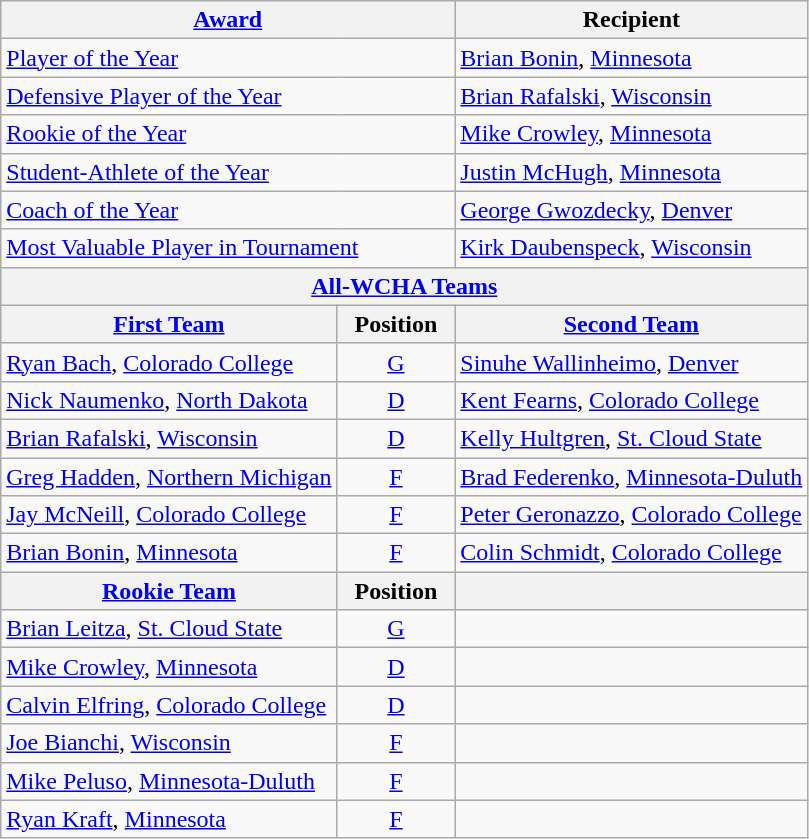<table class="wikitable">
<tr>
<th colspan=2><a href='#'>Award</a></th>
<th>Recipient</th>
</tr>
<tr>
<td colspan=2><a href='#'>Player of the Year</a></td>
<td><a href='#'>Brian Bonin</a>, <a href='#'>Minnesota</a></td>
</tr>
<tr>
<td colspan=2><a href='#'>Defensive Player of the Year</a></td>
<td><a href='#'>Brian Rafalski</a>, <a href='#'>Wisconsin</a></td>
</tr>
<tr>
<td colspan=2><a href='#'>Rookie of the Year</a></td>
<td><a href='#'>Mike Crowley</a>, <a href='#'>Minnesota</a></td>
</tr>
<tr>
<td colspan=2><a href='#'>Student-Athlete of the Year</a></td>
<td><a href='#'>Justin McHugh</a>, <a href='#'>Minnesota</a></td>
</tr>
<tr>
<td colspan=2><a href='#'>Coach of the Year</a></td>
<td><a href='#'>George Gwozdecky</a>, <a href='#'>Denver</a></td>
</tr>
<tr>
<td colspan=2><a href='#'>Most Valuable Player in Tournament</a></td>
<td><a href='#'>Kirk Daubenspeck</a>, <a href='#'>Wisconsin</a></td>
</tr>
<tr>
<th colspan=3><a href='#'>All-WCHA Teams</a></th>
</tr>
<tr>
<th><a href='#'>First Team</a></th>
<th>  Position  </th>
<th><a href='#'>Second Team</a></th>
</tr>
<tr>
<td><a href='#'>Ryan Bach</a>, <a href='#'>Colorado College</a></td>
<td align=center><a href='#'>G</a></td>
<td><a href='#'>Sinuhe Wallinheimo</a>, <a href='#'>Denver</a></td>
</tr>
<tr>
<td><a href='#'>Nick Naumenko</a>, <a href='#'>North Dakota</a></td>
<td align=center><a href='#'>D</a></td>
<td><a href='#'>Kent Fearns</a>, <a href='#'>Colorado College</a></td>
</tr>
<tr>
<td><a href='#'>Brian Rafalski</a>, <a href='#'>Wisconsin</a></td>
<td align=center><a href='#'>D</a></td>
<td><a href='#'>Kelly Hultgren</a>, <a href='#'>St. Cloud State</a></td>
</tr>
<tr>
<td><a href='#'>Greg Hadden</a>, <a href='#'>Northern Michigan</a></td>
<td align=center><a href='#'>F</a></td>
<td><a href='#'>Brad Federenko</a>, <a href='#'>Minnesota-Duluth</a></td>
</tr>
<tr>
<td><a href='#'>Jay McNeill</a>, <a href='#'>Colorado College</a></td>
<td align=center><a href='#'>F</a></td>
<td><a href='#'>Peter Geronazzo</a>, <a href='#'>Colorado College</a></td>
</tr>
<tr>
<td><a href='#'>Brian Bonin</a>, <a href='#'>Minnesota</a></td>
<td align=center><a href='#'>F</a></td>
<td><a href='#'>Colin Schmidt</a>, <a href='#'>Colorado College</a></td>
</tr>
<tr>
<th><a href='#'>Rookie Team</a></th>
<th>  Position  </th>
<th></th>
</tr>
<tr>
<td><a href='#'>Brian Leitza</a>, <a href='#'>St. Cloud State</a></td>
<td align=center><a href='#'>G</a></td>
<td></td>
</tr>
<tr>
<td><a href='#'>Mike Crowley</a>, <a href='#'>Minnesota</a></td>
<td align=center><a href='#'>D</a></td>
<td></td>
</tr>
<tr>
<td><a href='#'>Calvin Elfring</a>, <a href='#'>Colorado College</a></td>
<td align=center><a href='#'>D</a></td>
<td></td>
</tr>
<tr>
<td><a href='#'>Joe Bianchi</a>, <a href='#'>Wisconsin</a></td>
<td align=center><a href='#'>F</a></td>
<td></td>
</tr>
<tr>
<td><a href='#'>Mike Peluso</a>, <a href='#'>Minnesota-Duluth</a></td>
<td align=center><a href='#'>F</a></td>
<td></td>
</tr>
<tr>
<td><a href='#'>Ryan Kraft</a>, <a href='#'>Minnesota</a></td>
<td align=center><a href='#'>F</a></td>
<td></td>
</tr>
</table>
